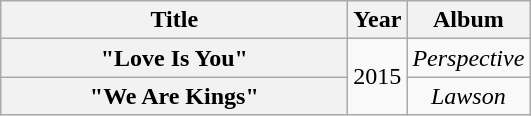<table class="wikitable plainrowheaders" style="text-align:center;">
<tr>
<th scope="col" style="width:14em;">Title</th>
<th scope="col" style="width:1em;">Year</th>
<th scope="col">Album</th>
</tr>
<tr>
<th scope="row">"Love Is You"</th>
<td rowspan="2">2015</td>
<td><em>Perspective</em></td>
</tr>
<tr>
<th scope="row">"We Are Kings"</th>
<td><em>Lawson</em></td>
</tr>
</table>
